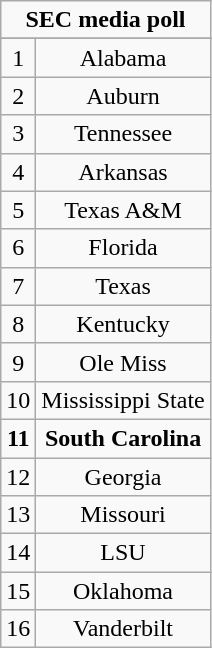<table class="wikitable" style="display: inline-table;">
<tr>
<td align="center" Colspan="3"><strong>SEC media poll</strong></td>
</tr>
<tr align="center">
</tr>
<tr align="center">
<td>1</td>
<td>Alabama</td>
</tr>
<tr align="center">
<td>2</td>
<td>Auburn</td>
</tr>
<tr align="center">
<td>3</td>
<td>Tennessee</td>
</tr>
<tr align="center">
<td>4</td>
<td>Arkansas</td>
</tr>
<tr align="center">
<td>5</td>
<td>Texas A&M</td>
</tr>
<tr align="center">
<td>6</td>
<td>Florida</td>
</tr>
<tr align="center">
<td>7</td>
<td>Texas</td>
</tr>
<tr align="center">
<td>8</td>
<td>Kentucky</td>
</tr>
<tr align="center">
<td>9</td>
<td>Ole Miss</td>
</tr>
<tr align="center">
<td>10</td>
<td>Mississippi State</td>
</tr>
<tr align="center">
<td><strong>11</strong></td>
<td><strong>South Carolina</strong></td>
</tr>
<tr align="center">
<td>12</td>
<td>Georgia</td>
</tr>
<tr align="center">
<td>13</td>
<td>Missouri</td>
</tr>
<tr align="center">
<td>14</td>
<td>LSU</td>
</tr>
<tr align="center">
<td>15</td>
<td>Oklahoma</td>
</tr>
<tr align="center">
<td>16</td>
<td>Vanderbilt</td>
</tr>
</table>
